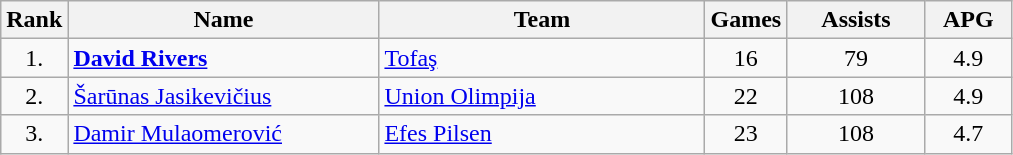<table class="wikitable" style="text-align: center;">
<tr>
<th>Rank</th>
<th width=200>Name</th>
<th width=210>Team</th>
<th>Games</th>
<th width=85>Assists</th>
<th width=50>APG</th>
</tr>
<tr>
<td>1.</td>
<td align="left"> <strong><a href='#'>David Rivers</a></strong></td>
<td align="left"> <a href='#'>Tofaş</a></td>
<td>16</td>
<td>79</td>
<td>4.9</td>
</tr>
<tr>
<td>2.</td>
<td align="left"> <a href='#'>Šarūnas Jasikevičius</a></td>
<td align="left"> <a href='#'>Union Olimpija</a></td>
<td>22</td>
<td>108</td>
<td>4.9</td>
</tr>
<tr>
<td>3.</td>
<td align="left"> <a href='#'>Damir Mulaomerović</a></td>
<td align="left"> <a href='#'>Efes Pilsen</a></td>
<td>23</td>
<td>108</td>
<td>4.7</td>
</tr>
</table>
